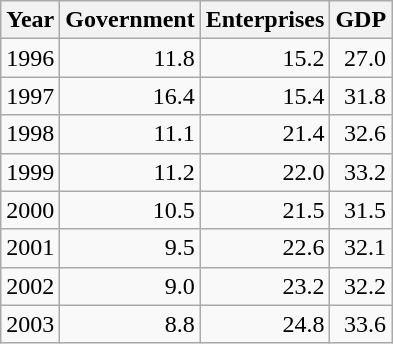<table class="wikitable">
<tr>
<th>Year</th>
<th>Government</th>
<th>Enterprises</th>
<th>GDP</th>
</tr>
<tr style="text-align:right;">
<td>1996</td>
<td>11.8</td>
<td>15.2</td>
<td>27.0</td>
</tr>
<tr style="text-align:right;">
<td>1997</td>
<td>16.4</td>
<td>15.4</td>
<td>31.8</td>
</tr>
<tr style="text-align:right;">
<td>1998</td>
<td>11.1</td>
<td>21.4</td>
<td>32.6</td>
</tr>
<tr style="text-align:right;">
<td>1999</td>
<td>11.2</td>
<td>22.0</td>
<td>33.2</td>
</tr>
<tr style="text-align:right;">
<td>2000</td>
<td>10.5</td>
<td>21.5</td>
<td>31.5</td>
</tr>
<tr style="text-align:right;">
<td>2001</td>
<td>9.5</td>
<td>22.6</td>
<td>32.1</td>
</tr>
<tr style="text-align:right;">
<td>2002</td>
<td>9.0</td>
<td>23.2</td>
<td>32.2</td>
</tr>
<tr style="text-align:right;">
<td>2003</td>
<td>8.8</td>
<td>24.8</td>
<td>33.6</td>
</tr>
</table>
